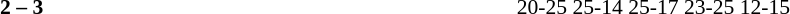<table width=100% cellspacing=1>
<tr>
<th width=20%></th>
<th width=12%></th>
<th width=20%></th>
<th width=33%></th>
<td></td>
</tr>
<tr style=font-size:90%>
<td align=right></td>
<td align=center><strong>2 – 3</strong></td>
<td></td>
<td>20-25 25-14 25-17 23-25 12-15</td>
</tr>
</table>
